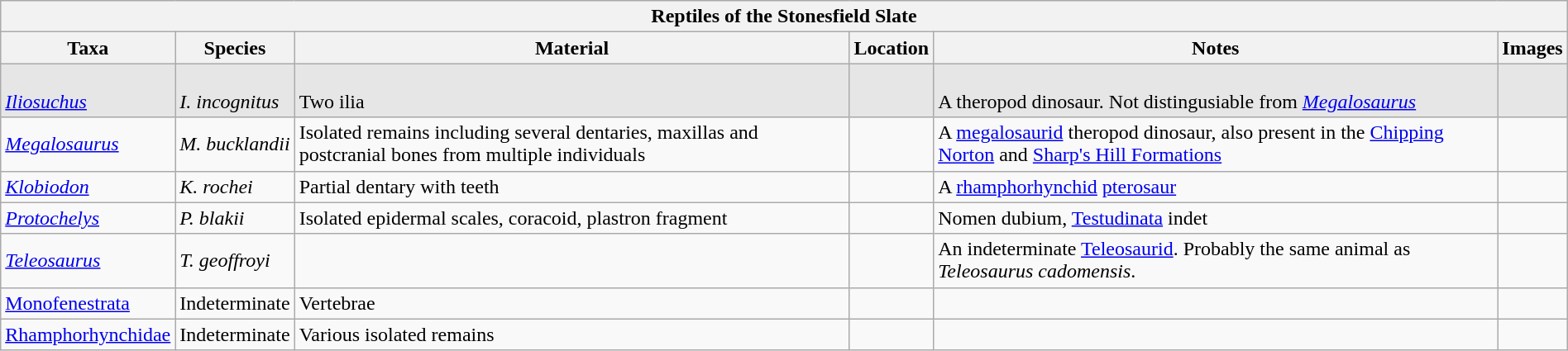<table class="wikitable" align="center" width="100%">
<tr>
<th colspan="7" align="center"><strong>Reptiles of the Stonesfield Slate</strong></th>
</tr>
<tr>
<th>Taxa</th>
<th>Species</th>
<th>Material</th>
<th>Location</th>
<th>Notes</th>
<th>Images</th>
</tr>
<tr>
<td style="background:#E6E6E6;"><br><em><a href='#'>Iliosuchus</a></em></td>
<td style="background:#E6E6E6;"><br><em>I. incognitus</em></td>
<td style="background:#E6E6E6;"><br>Two ilia</td>
<td style="background:#E6E6E6;"></td>
<td style="background:#E6E6E6;"><br>A theropod dinosaur. Not distingusiable from <em><a href='#'>Megalosaurus</a></em></td>
<td style="background:#E6E6E6;"></td>
</tr>
<tr>
<td><em><a href='#'>Megalosaurus</a></em></td>
<td><em>M. bucklandii</em></td>
<td>Isolated remains including several dentaries, maxillas and postcranial bones from multiple individuals</td>
<td></td>
<td>A <a href='#'>megalosaurid</a> theropod dinosaur, also present in the <a href='#'>Chipping Norton</a> and <a href='#'>Sharp's Hill Formations</a></td>
<td></td>
</tr>
<tr>
<td><em><a href='#'>Klobiodon</a></em></td>
<td><em>K. rochei</em></td>
<td>Partial dentary with teeth</td>
<td></td>
<td>A <a href='#'>rhamphorhynchid</a> <a href='#'>pterosaur</a></td>
<td></td>
</tr>
<tr>
<td><em><a href='#'>Protochelys</a></em></td>
<td><em>P. blakii</em></td>
<td>Isolated epidermal scales, coracoid, plastron fragment</td>
<td></td>
<td>Nomen dubium, <a href='#'>Testudinata</a> indet</td>
<td></td>
</tr>
<tr>
<td><em><a href='#'>Teleosaurus</a></em></td>
<td><em>T.   geoffroyi</em></td>
<td></td>
<td></td>
<td>An indeterminate <a href='#'>Teleosaurid</a>. Probably the same animal as <em>Teleosaurus cadomensis</em>.</td>
<td></td>
</tr>
<tr>
<td><a href='#'>Monofenestrata</a></td>
<td>Indeterminate</td>
<td>Vertebrae</td>
<td></td>
<td></td>
<td></td>
</tr>
<tr>
<td><a href='#'>Rhamphorhynchidae</a></td>
<td>Indeterminate</td>
<td>Various isolated remains</td>
<td></td>
<td></td>
<td></td>
</tr>
</table>
